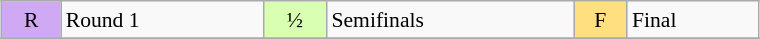<table class="wikitable" style="margin:0.5em auto; font-size:90%; line-height:1.25em;" width=40%;>
<tr>
<td bgcolor="#D0A9F5" align=center>R</td>
<td>Round 1</td>
<td bgcolor="#D9FFB2" align=center>½</td>
<td>Semifinals</td>
<td bgcolor="#FFDF80" align=center>F</td>
<td>Final</td>
</tr>
<tr>
</tr>
</table>
